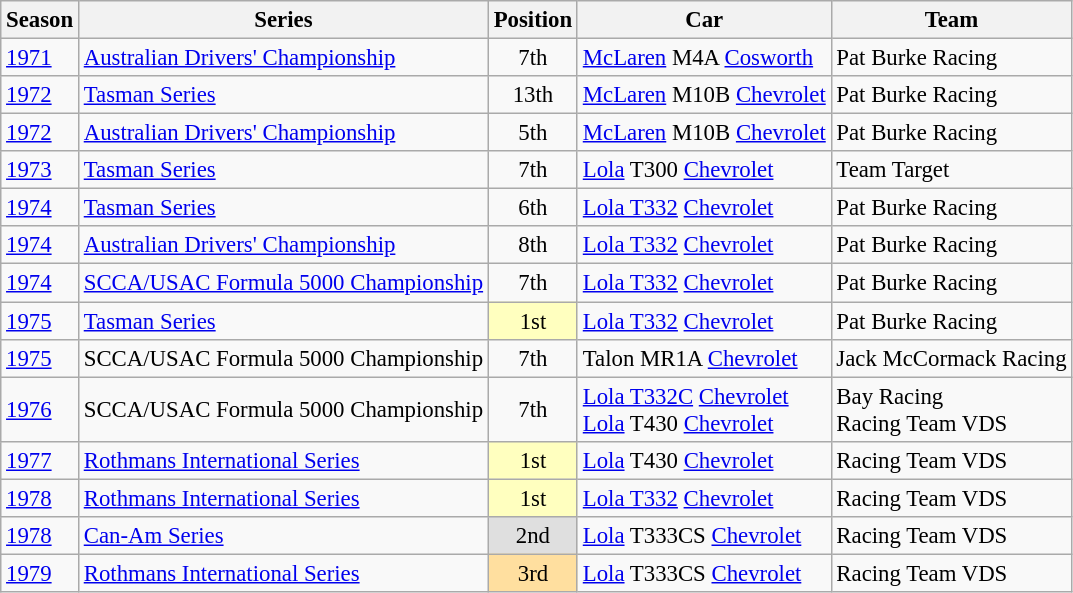<table class="wikitable" style="font-size: 95%;">
<tr>
<th>Season</th>
<th>Series</th>
<th>Position</th>
<th>Car</th>
<th>Team</th>
</tr>
<tr>
<td><a href='#'>1971</a></td>
<td><a href='#'>Australian Drivers' Championship</a></td>
<td align="center">7th</td>
<td><a href='#'>McLaren</a> M4A <a href='#'>Cosworth</a></td>
<td>Pat Burke Racing</td>
</tr>
<tr>
<td><a href='#'>1972</a></td>
<td><a href='#'>Tasman Series</a></td>
<td align="center">13th</td>
<td><a href='#'>McLaren</a> M10B <a href='#'>Chevrolet</a></td>
<td>Pat Burke Racing</td>
</tr>
<tr>
<td><a href='#'>1972</a></td>
<td><a href='#'>Australian Drivers' Championship</a></td>
<td align="center">5th</td>
<td><a href='#'>McLaren</a> M10B <a href='#'>Chevrolet</a></td>
<td>Pat Burke Racing</td>
</tr>
<tr>
<td><a href='#'>1973</a></td>
<td><a href='#'>Tasman Series</a></td>
<td align="center">7th</td>
<td><a href='#'>Lola</a> T300 <a href='#'>Chevrolet</a></td>
<td>Team Target</td>
</tr>
<tr>
<td><a href='#'>1974</a></td>
<td><a href='#'>Tasman Series</a></td>
<td align="center">6th</td>
<td><a href='#'>Lola T332</a> <a href='#'>Chevrolet</a></td>
<td>Pat Burke Racing</td>
</tr>
<tr>
<td><a href='#'>1974</a></td>
<td><a href='#'>Australian Drivers' Championship</a></td>
<td align="center">8th</td>
<td><a href='#'>Lola T332</a> <a href='#'>Chevrolet</a></td>
<td>Pat Burke Racing</td>
</tr>
<tr>
<td><a href='#'>1974</a></td>
<td><a href='#'>SCCA/USAC Formula 5000 Championship</a></td>
<td align="center">7th</td>
<td><a href='#'>Lola T332</a> <a href='#'>Chevrolet</a></td>
<td>Pat Burke Racing</td>
</tr>
<tr>
<td><a href='#'>1975</a></td>
<td><a href='#'>Tasman Series</a></td>
<td align="center" style="background:#ffffbf;">1st</td>
<td><a href='#'>Lola T332</a> <a href='#'>Chevrolet</a></td>
<td>Pat Burke Racing</td>
</tr>
<tr>
<td><a href='#'>1975</a></td>
<td>SCCA/USAC Formula 5000 Championship</td>
<td align="center">7th</td>
<td>Talon MR1A <a href='#'>Chevrolet</a></td>
<td>Jack McCormack Racing</td>
</tr>
<tr>
<td><a href='#'>1976</a></td>
<td>SCCA/USAC Formula 5000 Championship</td>
<td align="center">7th</td>
<td><a href='#'>Lola T332C</a> <a href='#'>Chevrolet</a><br><a href='#'>Lola</a> T430 <a href='#'>Chevrolet</a></td>
<td>Bay Racing<br> Racing Team VDS</td>
</tr>
<tr>
<td><a href='#'>1977</a></td>
<td><a href='#'>Rothmans International Series</a></td>
<td align="center" style="background:#ffffbf;">1st</td>
<td><a href='#'>Lola</a> T430 <a href='#'>Chevrolet</a></td>
<td>Racing Team VDS</td>
</tr>
<tr>
<td><a href='#'>1978</a></td>
<td><a href='#'>Rothmans International Series</a></td>
<td align="center" style="background:#ffffbf;">1st</td>
<td><a href='#'>Lola T332</a> <a href='#'>Chevrolet</a></td>
<td>Racing Team VDS</td>
</tr>
<tr>
<td><a href='#'>1978</a></td>
<td><a href='#'>Can-Am Series</a></td>
<td align="center" style="background:#dfdfdf;">2nd</td>
<td><a href='#'>Lola</a> T333CS <a href='#'>Chevrolet</a></td>
<td>Racing Team VDS</td>
</tr>
<tr>
<td><a href='#'>1979</a></td>
<td><a href='#'>Rothmans International Series</a></td>
<td align="center" style="background:#ffdf9f;">3rd</td>
<td><a href='#'>Lola</a> T333CS <a href='#'>Chevrolet</a></td>
<td>Racing Team VDS</td>
</tr>
</table>
